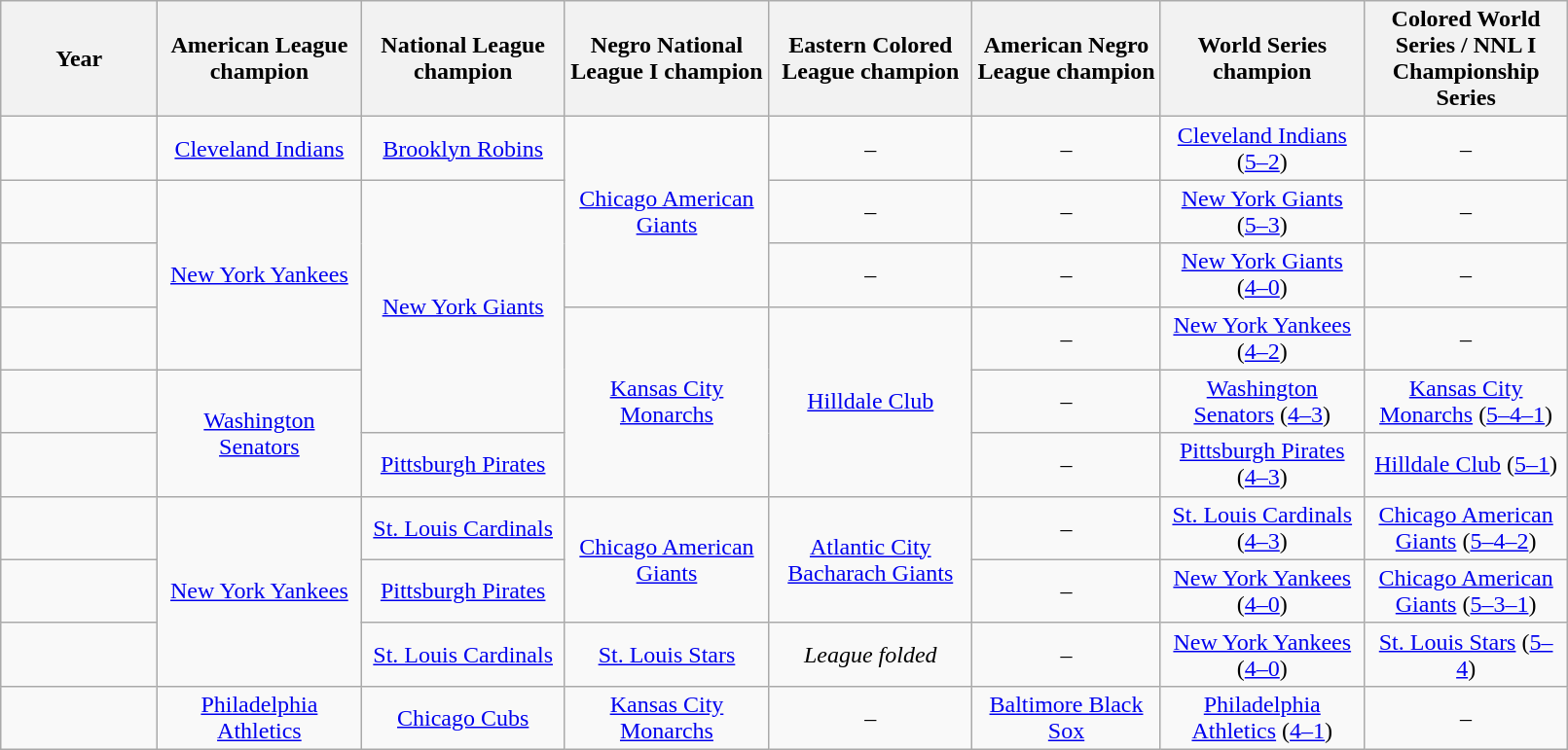<table class="wikitable" width="85%" style="text-align:center;">
<tr>
<th width="10%">Year</th>
<th width="13%">American League champion</th>
<th width="13%">National League champion</th>
<th width="13%">Negro National League I champion</th>
<th width="13%">Eastern Colored League champion</th>
<th width="12%">American Negro League champion</th>
<th width="13%">World Series champion</th>
<th width="13%">Colored World Series / NNL I Championship Series</th>
</tr>
<tr>
<td></td>
<td><a href='#'>Cleveland Indians</a></td>
<td><a href='#'>Brooklyn Robins</a></td>
<td rowspan="3"><a href='#'>Chicago American Giants</a></td>
<td>–</td>
<td>–</td>
<td><a href='#'>Cleveland Indians</a> (<a href='#'>5–2</a>)</td>
<td>–</td>
</tr>
<tr>
<td></td>
<td rowspan="3"><a href='#'>New York Yankees</a></td>
<td rowspan="4"><a href='#'>New York Giants</a></td>
<td>–</td>
<td>–</td>
<td><a href='#'>New York Giants</a> (<a href='#'>5–3</a>)</td>
<td>–</td>
</tr>
<tr>
<td></td>
<td>–</td>
<td>–</td>
<td><a href='#'>New York Giants</a> (<a href='#'>4–0</a>)</td>
<td>–</td>
</tr>
<tr>
<td></td>
<td rowspan="3"><a href='#'>Kansas City Monarchs</a></td>
<td rowspan="3"><a href='#'>Hilldale Club</a></td>
<td>–</td>
<td><a href='#'>New York Yankees</a> (<a href='#'>4–2</a>)</td>
<td>–</td>
</tr>
<tr>
<td></td>
<td rowspan="2"><a href='#'>Washington Senators</a></td>
<td>–</td>
<td><a href='#'>Washington Senators</a> (<a href='#'>4–3</a>)</td>
<td><a href='#'>Kansas City Monarchs</a> (<a href='#'>5–4–1</a>)</td>
</tr>
<tr>
<td></td>
<td><a href='#'>Pittsburgh Pirates</a></td>
<td>–</td>
<td><a href='#'>Pittsburgh Pirates</a> (<a href='#'>4–3</a>)</td>
<td><a href='#'>Hilldale Club</a> (<a href='#'>5–1</a>)</td>
</tr>
<tr>
<td></td>
<td rowspan="3"><a href='#'>New York Yankees</a></td>
<td><a href='#'>St. Louis Cardinals</a></td>
<td rowspan="2"><a href='#'>Chicago American Giants</a></td>
<td rowspan="2"><a href='#'>Atlantic City Bacharach Giants</a></td>
<td>–</td>
<td><a href='#'>St. Louis Cardinals</a> (<a href='#'>4–3</a>)</td>
<td><a href='#'>Chicago American Giants</a> (<a href='#'>5–4–2</a>)</td>
</tr>
<tr>
<td></td>
<td><a href='#'>Pittsburgh Pirates</a></td>
<td>–</td>
<td><a href='#'>New York Yankees</a> (<a href='#'>4–0</a>)</td>
<td><a href='#'>Chicago American Giants</a> (<a href='#'>5–3–1</a>)</td>
</tr>
<tr>
<td></td>
<td><a href='#'>St. Louis Cardinals</a></td>
<td><a href='#'>St. Louis Stars</a></td>
<td><em>League folded</em></td>
<td>–</td>
<td><a href='#'>New York Yankees</a> (<a href='#'>4–0</a>)</td>
<td><a href='#'>St. Louis Stars</a> (<a href='#'>5–4</a>)</td>
</tr>
<tr>
<td></td>
<td><a href='#'>Philadelphia Athletics</a></td>
<td><a href='#'>Chicago Cubs</a></td>
<td><a href='#'>Kansas City Monarchs</a></td>
<td>–</td>
<td><a href='#'>Baltimore Black Sox</a></td>
<td><a href='#'>Philadelphia Athletics</a> (<a href='#'>4–1</a>)</td>
<td>–</td>
</tr>
</table>
